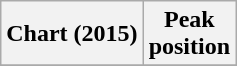<table class="wikitable sortable plainrowheaders" style="text-align:center">
<tr>
<th scope="col">Chart (2015)</th>
<th scope="col">Peak<br>position</th>
</tr>
<tr>
</tr>
</table>
